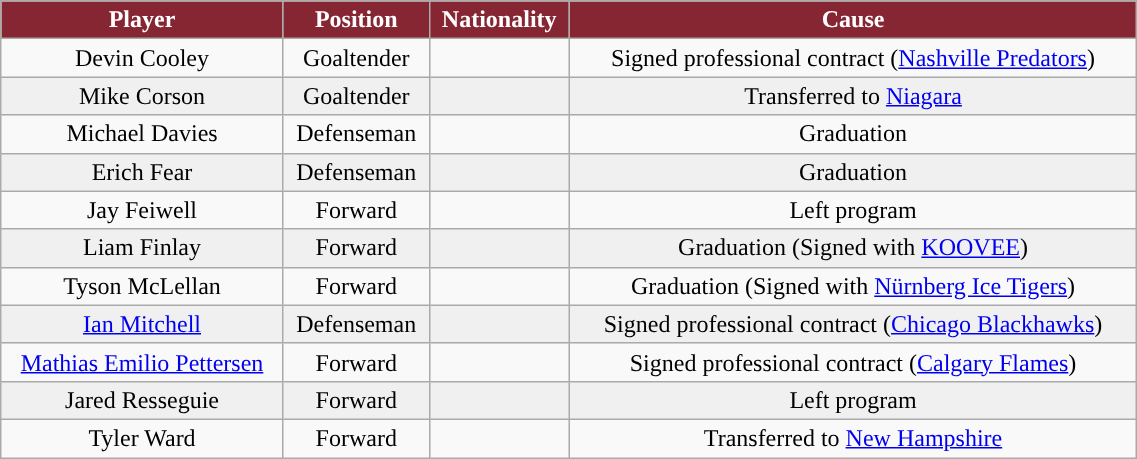<table class="wikitable" width="60%">
<tr>
<th style="color:white; background:#862633; ">Player</th>
<th style="color:white; background:#862633; ">Position</th>
<th style="color:white; background:#862633; ">Nationality</th>
<th style="color:white; background:#862633; ">Cause</th>
</tr>
<tr align="center" bgcolor="">
<td>Devin Cooley</td>
<td>Goaltender</td>
<td></td>
<td>Signed professional contract (<a href='#'>Nashville Predators</a>)</td>
</tr>
<tr align="center" bgcolor="f0f0f0">
<td>Mike Corson</td>
<td>Goaltender</td>
<td></td>
<td>Transferred to <a href='#'>Niagara</a></td>
</tr>
<tr align="center" bgcolor="">
<td>Michael Davies</td>
<td>Defenseman</td>
<td></td>
<td>Graduation</td>
</tr>
<tr align="center" bgcolor="f0f0f0">
<td>Erich Fear</td>
<td>Defenseman</td>
<td></td>
<td>Graduation</td>
</tr>
<tr align="center" bgcolor="">
<td>Jay Feiwell</td>
<td>Forward</td>
<td></td>
<td>Left program</td>
</tr>
<tr align="center" bgcolor="f0f0f0">
<td>Liam Finlay</td>
<td>Forward</td>
<td></td>
<td>Graduation (Signed with <a href='#'>KOOVEE</a>)</td>
</tr>
<tr align="center" bgcolor="">
<td>Tyson McLellan</td>
<td>Forward</td>
<td></td>
<td>Graduation (Signed with <a href='#'>Nürnberg Ice Tigers</a>)</td>
</tr>
<tr align="center" bgcolor="f0f0f0">
<td><a href='#'>Ian Mitchell</a></td>
<td>Defenseman</td>
<td></td>
<td>Signed professional contract (<a href='#'>Chicago Blackhawks</a>)</td>
</tr>
<tr align="center" bgcolor="">
<td><a href='#'>Mathias Emilio Pettersen</a></td>
<td>Forward</td>
<td></td>
<td>Signed professional contract (<a href='#'>Calgary Flames</a>)</td>
</tr>
<tr align="center" bgcolor="f0f0f0">
<td>Jared Resseguie</td>
<td>Forward</td>
<td></td>
<td>Left program</td>
</tr>
<tr align="center" bgcolor="">
<td>Tyler Ward</td>
<td>Forward</td>
<td></td>
<td>Transferred to <a href='#'>New Hampshire</a></td>
</tr>
</table>
